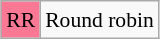<table class="wikitable" style="margin:0.5em auto; font-size:90%; line-height:1.25em;">
<tr>
<td bgcolor="#FA7894" align=center>RR</td>
<td>Round robin</td>
</tr>
</table>
